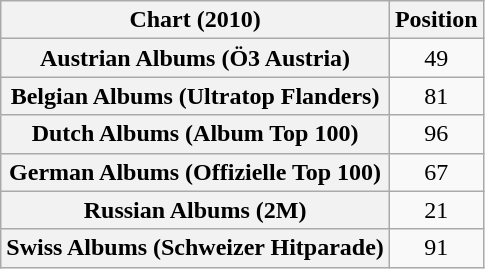<table class="wikitable sortable plainrowheaders" style="text-align:center">
<tr>
<th scope="col">Chart (2010)</th>
<th scope="col">Position</th>
</tr>
<tr>
<th scope="row">Austrian Albums (Ö3 Austria)</th>
<td>49</td>
</tr>
<tr>
<th scope="row">Belgian Albums (Ultratop Flanders)</th>
<td>81</td>
</tr>
<tr>
<th scope="row">Dutch Albums (Album Top 100)</th>
<td>96</td>
</tr>
<tr>
<th scope="row">German Albums (Offizielle Top 100)</th>
<td>67</td>
</tr>
<tr>
<th scope="row">Russian Albums (2M)</th>
<td style="text-align:center;">21</td>
</tr>
<tr>
<th scope="row">Swiss Albums (Schweizer Hitparade)</th>
<td>91</td>
</tr>
</table>
